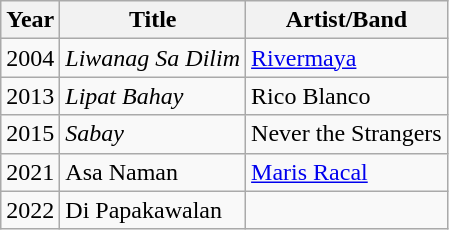<table class="wikitable sortable">
<tr>
<th>Year</th>
<th>Title</th>
<th>Artist/Band</th>
</tr>
<tr>
<td>2004</td>
<td><em>Liwanag Sa Dilim</em></td>
<td><a href='#'>Rivermaya</a></td>
</tr>
<tr>
<td>2013</td>
<td><em>Lipat Bahay</em></td>
<td>Rico Blanco</td>
</tr>
<tr>
<td>2015</td>
<td><em>Sabay</em></td>
<td>Never the Strangers</td>
</tr>
<tr>
<td>2021</td>
<td>Asa Naman</td>
<td><a href='#'>Maris Racal</a></td>
</tr>
<tr>
<td>2022</td>
<td>Di Papakawalan</td>
<td></td>
</tr>
</table>
